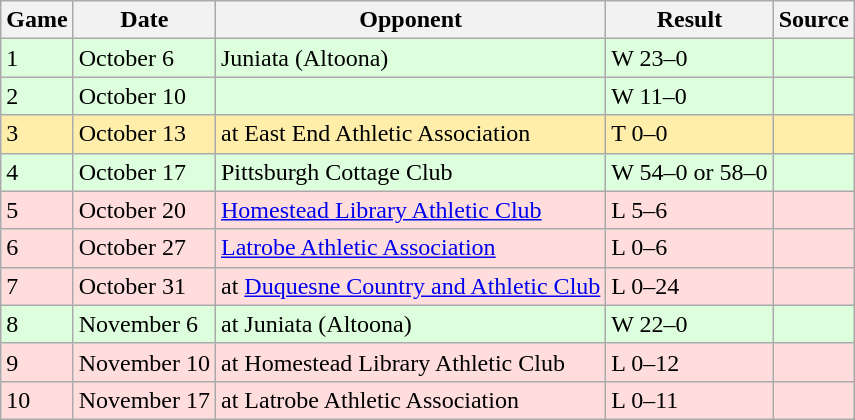<table class="wikitable">
<tr>
<th>Game</th>
<th>Date</th>
<th>Opponent</th>
<th>Result</th>
<th>Source</th>
</tr>
<tr style="background: #ddffdd;">
<td>1</td>
<td>October 6</td>
<td>Juniata (Altoona)</td>
<td>W 23–0</td>
<td></td>
</tr>
<tr style="background: #ddffdd;">
<td>2</td>
<td>October 10</td>
<td></td>
<td>W 11–0</td>
<td></td>
</tr>
<tr style="background: #ffeeaa;">
<td>3</td>
<td>October 13</td>
<td>at East End Athletic Association</td>
<td>T 0–0</td>
<td></td>
</tr>
<tr style="background: #ddffdd;">
<td>4</td>
<td>October 17</td>
<td>Pittsburgh Cottage Club</td>
<td>W 54–0 or 58–0</td>
<td></td>
</tr>
<tr style="background: #ffdddd;">
<td>5</td>
<td>October 20</td>
<td><a href='#'>Homestead Library Athletic Club</a></td>
<td>L 5–6</td>
<td></td>
</tr>
<tr style="background: #ffdddd;">
<td>6</td>
<td>October 27</td>
<td><a href='#'>Latrobe Athletic Association</a></td>
<td>L 0–6</td>
<td></td>
</tr>
<tr style="background: #ffdddd;">
<td>7</td>
<td>October 31</td>
<td>at <a href='#'>Duquesne Country and Athletic Club</a></td>
<td>L 0–24</td>
<td></td>
</tr>
<tr style="background: #ddffdd;">
<td>8</td>
<td>November 6</td>
<td>at Juniata (Altoona)</td>
<td>W 22–0</td>
<td></td>
</tr>
<tr style="background: #ffdddd;">
<td>9</td>
<td>November 10</td>
<td>at Homestead Library Athletic Club</td>
<td>L 0–12</td>
<td></td>
</tr>
<tr style="background: #ffdddd;">
<td>10</td>
<td>November 17</td>
<td>at Latrobe Athletic Association</td>
<td>L 0–11</td>
<td></td>
</tr>
</table>
